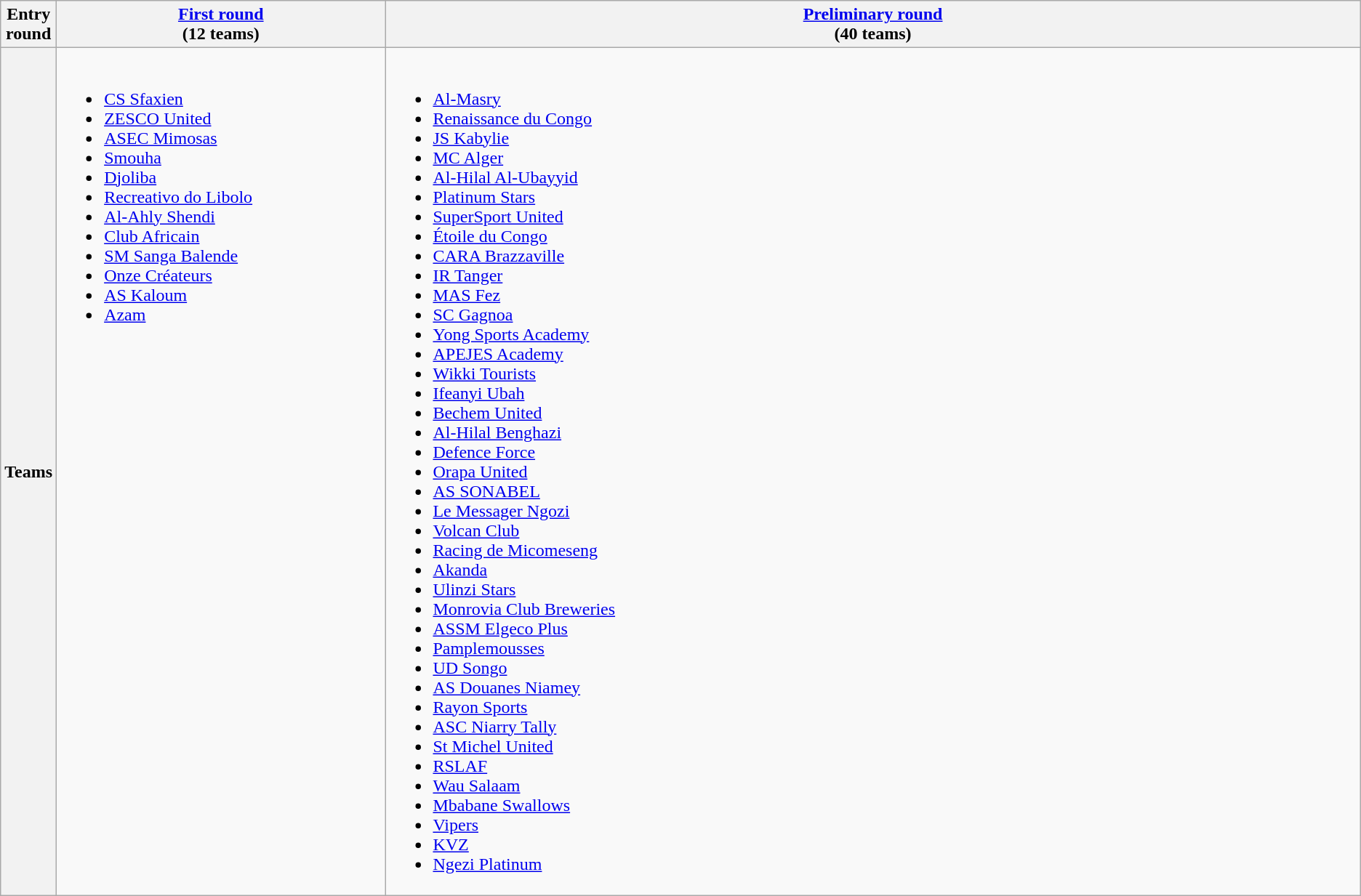<table class="wikitable">
<tr>
<th>Entry round</th>
<th width=25%><a href='#'>First round</a><br>(12 teams)</th>
<th width=75%><a href='#'>Preliminary round</a><br>(40 teams)</th>
</tr>
<tr>
<th>Teams</th>
<td valign=top><br><ul><li> <a href='#'>CS Sfaxien</a> </li><li> <a href='#'>ZESCO United</a> </li><li> <a href='#'>ASEC Mimosas</a> </li><li> <a href='#'>Smouha</a> </li><li> <a href='#'>Djoliba</a> </li><li> <a href='#'>Recreativo do Libolo</a> </li><li> <a href='#'>Al-Ahly Shendi</a> </li><li> <a href='#'>Club Africain</a></li><li> <a href='#'>SM Sanga Balende</a></li><li> <a href='#'>Onze Créateurs</a></li><li> <a href='#'>AS Kaloum</a></li><li> <a href='#'>Azam</a></li></ul></td>
<td valign=top><br><ul><li> <a href='#'>Al-Masry</a></li><li> <a href='#'>Renaissance du Congo</a></li><li> <a href='#'>JS Kabylie</a></li><li> <a href='#'>MC Alger</a></li><li> <a href='#'>Al-Hilal Al-Ubayyid</a></li><li> <a href='#'>Platinum Stars</a></li><li> <a href='#'>SuperSport United</a></li><li> <a href='#'>Étoile du Congo</a></li><li> <a href='#'>CARA Brazzaville</a></li><li> <a href='#'>IR Tanger</a></li><li> <a href='#'>MAS Fez</a></li><li> <a href='#'>SC Gagnoa</a></li><li> <a href='#'>Yong Sports Academy</a></li><li> <a href='#'>APEJES Academy</a></li><li> <a href='#'>Wikki Tourists</a></li><li> <a href='#'>Ifeanyi Ubah</a></li><li> <a href='#'>Bechem United</a></li><li> <a href='#'>Al-Hilal Benghazi</a></li><li> <a href='#'>Defence Force</a></li><li> <a href='#'>Orapa United</a></li><li> <a href='#'>AS SONABEL</a></li><li> <a href='#'>Le Messager Ngozi</a></li><li> <a href='#'>Volcan Club</a></li><li> <a href='#'>Racing de Micomeseng</a></li><li> <a href='#'>Akanda</a></li><li> <a href='#'>Ulinzi Stars</a></li><li> <a href='#'>Monrovia Club Breweries</a></li><li> <a href='#'>ASSM Elgeco Plus</a></li><li> <a href='#'>Pamplemousses</a></li><li> <a href='#'>UD Songo</a></li><li> <a href='#'>AS Douanes Niamey</a></li><li> <a href='#'>Rayon Sports</a></li><li> <a href='#'>ASC Niarry Tally</a></li><li> <a href='#'>St Michel United</a></li><li> <a href='#'>RSLAF</a></li><li> <a href='#'>Wau Salaam</a></li><li> <a href='#'>Mbabane Swallows</a></li><li> <a href='#'>Vipers</a></li><li> <a href='#'>KVZ</a></li><li> <a href='#'>Ngezi Platinum</a></li></ul></td>
</tr>
</table>
